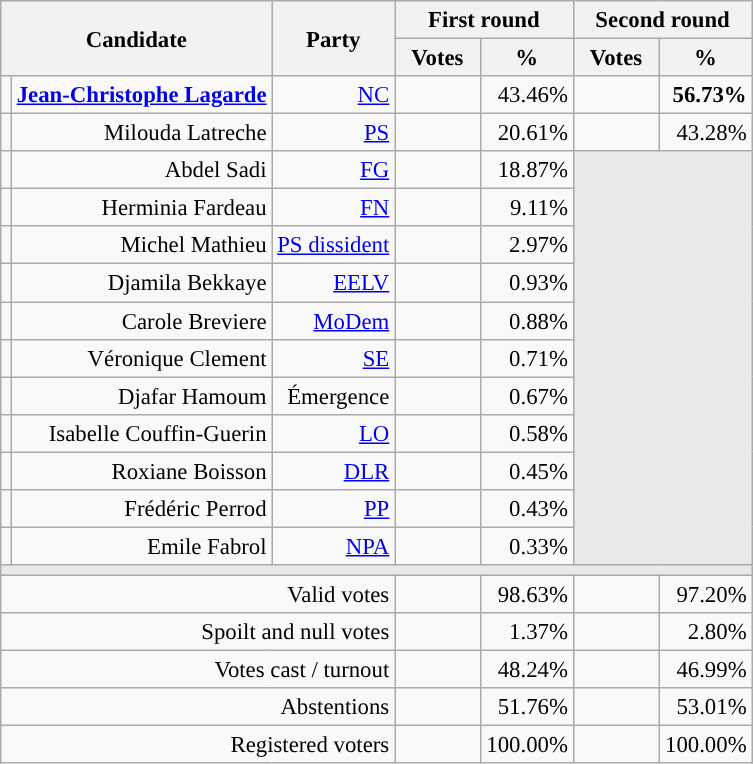<table class="wikitable" style="text-align:right;font-size:95%;">
<tr>
<th rowspan=2 colspan=2>Candidate</th>
<th rowspan=2 colspan=1>Party</th>
<th colspan=2>First round</th>
<th colspan=2>Second round</th>
</tr>
<tr>
<th style="width:50px;">Votes</th>
<th style="width:55px;">%</th>
<th style="width:50px;">Votes</th>
<th style="width:55px;">%</th>
</tr>
<tr>
<td style="color:inherit;background-color:"></td>
<td><strong><a href='#'>Jean-Christophe Lagarde</a></strong></td>
<td><a href='#'>NC</a></td>
<td></td>
<td>43.46%</td>
<td><strong></strong></td>
<td><strong>56.73%</strong></td>
</tr>
<tr>
<td style="color:inherit;background-color:"></td>
<td>Milouda Latreche</td>
<td><a href='#'>PS</a></td>
<td></td>
<td>20.61%</td>
<td></td>
<td>43.28%</td>
</tr>
<tr>
<td style="color:inherit;background-color:"></td>
<td>Abdel Sadi</td>
<td><a href='#'>FG</a></td>
<td></td>
<td>18.87%</td>
<td colspan=7 rowspan=11 style="background-color:#E9E9E9;"></td>
</tr>
<tr>
<td style="color:inherit;background-color:"></td>
<td>Herminia Fardeau</td>
<td><a href='#'>FN</a></td>
<td></td>
<td>9.11%</td>
</tr>
<tr>
<td style="color:inherit;background-color:"></td>
<td>Michel Mathieu</td>
<td><a href='#'>PS dissident</a></td>
<td></td>
<td>2.97%</td>
</tr>
<tr>
<td style="color:inherit;background-color:"></td>
<td>Djamila Bekkaye</td>
<td><a href='#'>EELV</a></td>
<td></td>
<td>0.93%</td>
</tr>
<tr>
<td style="color:inherit;background-color:"></td>
<td>Carole Breviere</td>
<td><a href='#'>MoDem</a></td>
<td></td>
<td>0.88%</td>
</tr>
<tr>
<td style="color:inherit;background-color:"></td>
<td>Véronique Clement</td>
<td><a href='#'>SE</a></td>
<td></td>
<td>0.71%</td>
</tr>
<tr>
<td style="color:inherit;background-color:"></td>
<td>Djafar Hamoum</td>
<td>Émergence</td>
<td></td>
<td>0.67%</td>
</tr>
<tr>
<td style="color:inherit;background-color:"></td>
<td>Isabelle Couffin-Guerin</td>
<td><a href='#'>LO</a></td>
<td></td>
<td>0.58%</td>
</tr>
<tr>
<td style="color:inherit;background-color:"></td>
<td>Roxiane Boisson</td>
<td><a href='#'>DLR</a></td>
<td></td>
<td>0.45%</td>
</tr>
<tr>
<td style="color:inherit;background-color:"></td>
<td>Frédéric Perrod</td>
<td><a href='#'>PP</a></td>
<td></td>
<td>0.43%</td>
</tr>
<tr>
<td style="color:inherit;background-color:"></td>
<td>Emile Fabrol</td>
<td><a href='#'>NPA</a></td>
<td></td>
<td>0.33%</td>
</tr>
<tr>
<td colspan=7 style="background-color:#E9E9E9;"></td>
</tr>
<tr>
<td colspan=3>Valid votes</td>
<td></td>
<td>98.63%</td>
<td></td>
<td>97.20%</td>
</tr>
<tr>
<td colspan=3>Spoilt and null votes</td>
<td></td>
<td>1.37%</td>
<td></td>
<td>2.80%</td>
</tr>
<tr>
<td colspan=3>Votes cast / turnout</td>
<td></td>
<td>48.24%</td>
<td></td>
<td>46.99%</td>
</tr>
<tr>
<td colspan=3>Abstentions</td>
<td></td>
<td>51.76%</td>
<td></td>
<td>53.01%</td>
</tr>
<tr>
<td colspan=3>Registered voters</td>
<td></td>
<td>100.00%</td>
<td></td>
<td>100.00%</td>
</tr>
</table>
